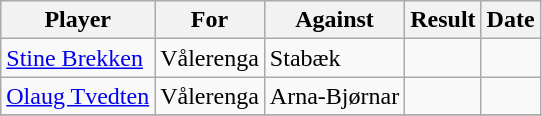<table class="wikitable">
<tr>
<th>Player</th>
<th>For</th>
<th>Against</th>
<th style="text-align:center">Result</th>
<th>Date</th>
</tr>
<tr>
<td> <a href='#'>Stine Brekken</a></td>
<td>Vålerenga</td>
<td>Stabæk</td>
<td></td>
<td></td>
</tr>
<tr>
<td> <a href='#'>Olaug Tvedten</a></td>
<td>Vålerenga</td>
<td>Arna-Bjørnar</td>
<td></td>
<td></td>
</tr>
<tr>
</tr>
</table>
